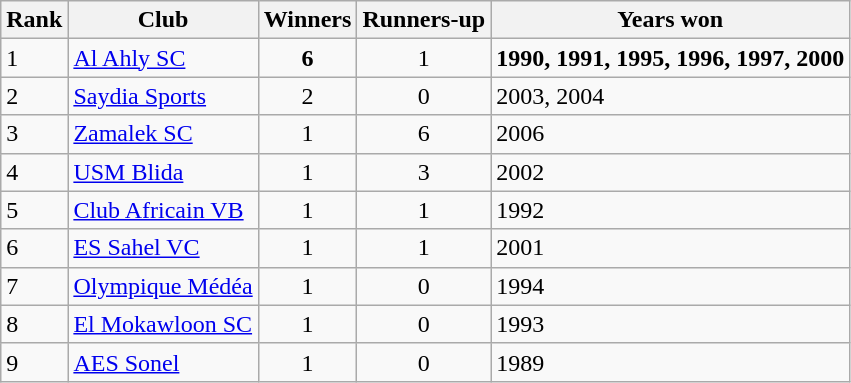<table class=wikitable>
<tr>
<th>Rank</th>
<th>Club</th>
<th>Winners</th>
<th>Runners-up</th>
<th>Years won</th>
</tr>
<tr>
<td>1</td>
<td> <a href='#'>Al Ahly SC</a></td>
<td align="center"><strong>6</strong></td>
<td align="center">1</td>
<td><strong>1990, 1991, 1995, 1996, 1997, 2000</strong></td>
</tr>
<tr>
<td>2</td>
<td> <a href='#'>Saydia Sports</a></td>
<td align="center">2</td>
<td align="center">0</td>
<td>2003, 2004</td>
</tr>
<tr>
<td>3</td>
<td> <a href='#'>Zamalek SC</a></td>
<td align="center">1</td>
<td align="center">6</td>
<td>2006</td>
</tr>
<tr>
<td>4</td>
<td> <a href='#'>USM Blida</a></td>
<td align="center">1</td>
<td align="center">3</td>
<td>2002</td>
</tr>
<tr>
<td>5</td>
<td> <a href='#'>Club Africain VB</a></td>
<td align="center">1</td>
<td align="center">1</td>
<td>1992</td>
</tr>
<tr>
<td>6</td>
<td> <a href='#'>ES Sahel VC</a></td>
<td align="center">1</td>
<td align="center">1</td>
<td>2001</td>
</tr>
<tr>
<td>7</td>
<td> <a href='#'>Olympique Médéa</a></td>
<td align="center">1</td>
<td align="center">0</td>
<td>1994</td>
</tr>
<tr>
<td>8</td>
<td> <a href='#'>El Mokawloon SC</a></td>
<td align="center">1</td>
<td align="center">0</td>
<td>1993</td>
</tr>
<tr>
<td>9</td>
<td> <a href='#'>AES Sonel</a></td>
<td align="center">1</td>
<td align="center">0</td>
<td>1989</td>
</tr>
</table>
